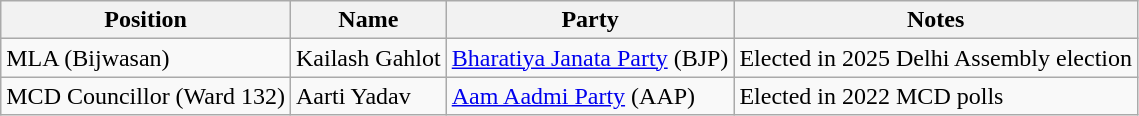<table class="wikitable">
<tr>
<th>Position</th>
<th>Name</th>
<th>Party</th>
<th>Notes</th>
</tr>
<tr>
<td>MLA (Bijwasan)</td>
<td>Kailash Gahlot</td>
<td><a href='#'>Bharatiya Janata Party</a> (BJP)</td>
<td>Elected in 2025 Delhi Assembly election</td>
</tr>
<tr>
<td>MCD Councillor (Ward 132)</td>
<td>Aarti Yadav</td>
<td><a href='#'>Aam Aadmi Party</a> (AAP)</td>
<td>Elected in 2022 MCD polls</td>
</tr>
</table>
